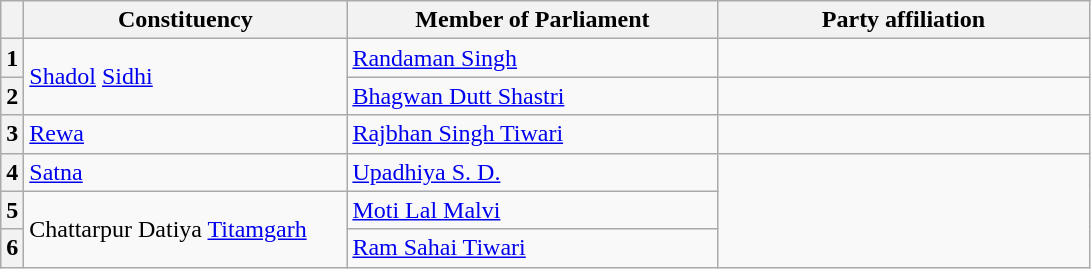<table class="wikitable sortable">
<tr style="text-align:center;">
<th></th>
<th style="width:13em">Constituency</th>
<th style="width:15em">Member of Parliament</th>
<th colspan="2" style="width:15em">Party affiliation</th>
</tr>
<tr>
<th>1</th>
<td rowspan=2><a href='#'>Shadol</a> <a href='#'>Sidhi</a></td>
<td><a href='#'>Randaman Singh</a></td>
<td></td>
</tr>
<tr>
<th>2</th>
<td><a href='#'>Bhagwan Dutt Shastri</a></td>
<td></td>
</tr>
<tr>
<th>3</th>
<td><a href='#'>Rewa</a></td>
<td><a href='#'>Rajbhan Singh Tiwari</a></td>
<td></td>
</tr>
<tr>
<th>4</th>
<td><a href='#'>Satna</a></td>
<td><a href='#'>Upadhiya S. D.</a></td>
</tr>
<tr>
<th>5</th>
<td rowspan=2>Chattarpur Datiya <a href='#'>Titamgarh</a></td>
<td><a href='#'>Moti Lal Malvi</a></td>
</tr>
<tr>
<th>6</th>
<td><a href='#'>Ram Sahai Tiwari</a></td>
</tr>
</table>
